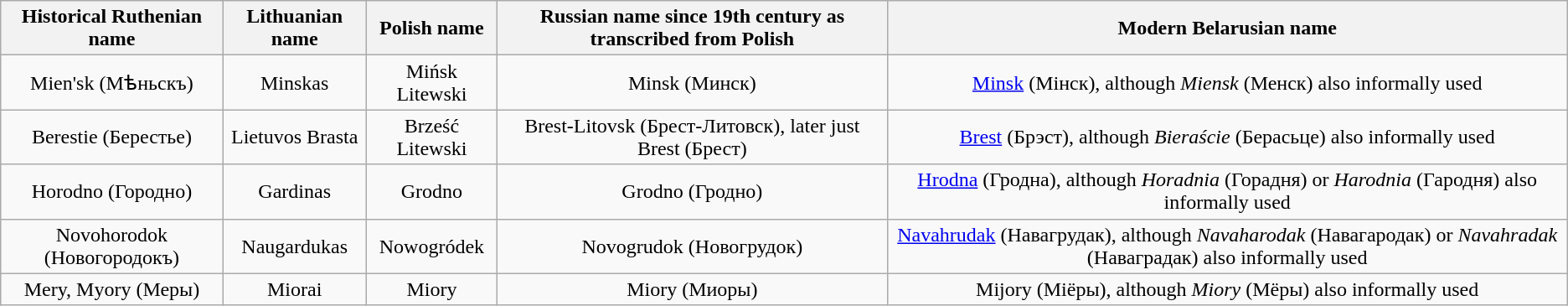<table class="wikitable" style="text-align:center;" border="1">
<tr>
<th>Historical Ruthenian name</th>
<th>Lithuanian name</th>
<th>Polish name</th>
<th>Russian name since 19th century as transcribed from Polish</th>
<th>Modern Belarusian name</th>
</tr>
<tr>
<td>Mien'sk (Мѣньскъ)</td>
<td>Minskas</td>
<td>Mińsk Litewski</td>
<td>Minsk (Минск)</td>
<td><a href='#'>Minsk</a> (Мінск), although <em>Miensk</em> (Менск) also informally used</td>
</tr>
<tr>
<td>Berestie (Берестье)</td>
<td>Lietuvos Brasta</td>
<td>Brześć Litewski</td>
<td>Brest-Litovsk (Брест-Литовск), later just Brest (Брест)</td>
<td><a href='#'>Brest</a> (Брэст), although <em>Bieraście</em> (Берасьце) also informally used</td>
</tr>
<tr>
<td>Horodno (Городно)</td>
<td>Gardinas</td>
<td>Grodno</td>
<td>Grodno (Гродно)</td>
<td><a href='#'>Hrodna</a> (Гродна), although <em>Horadnia</em> (Горадня) or <em>Harodnia</em> (Гародня) also informally used</td>
</tr>
<tr>
<td>Novohorodok (Новогородокъ)</td>
<td>Naugardukas</td>
<td>Nowogródek</td>
<td>Novogrudok (Новогрудок)</td>
<td><a href='#'>Navahrudak</a> (Навагрудак), although <em>Navaharodak</em> (Навагародак) or <em>Navahradak</em> (Наваградак) also informally used</td>
</tr>
<tr>
<td>Mery, Myory (Меры)</td>
<td>Miorai</td>
<td>Miory</td>
<td>Miory (Миоры)</td>
<td>Mijory (Міёры), although <em>Miory</em> (Мёры) also informally used</td>
</tr>
</table>
